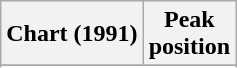<table class="wikitable sortable plainrowheaders" style="text-align:center">
<tr>
<th scope="col">Chart (1991)</th>
<th scope="col">Peak<br>position</th>
</tr>
<tr>
</tr>
<tr>
</tr>
</table>
